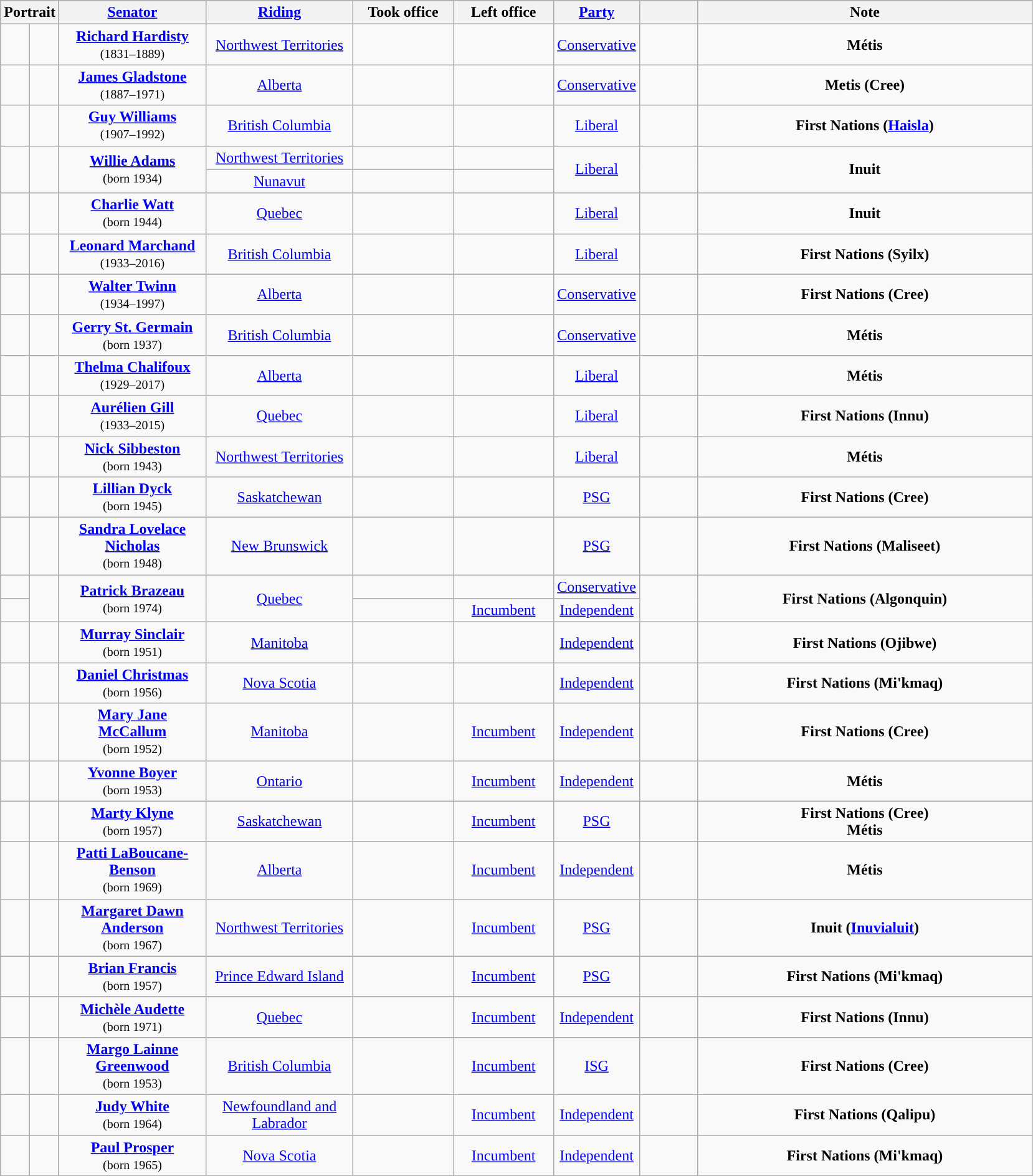<table class="wikitable sortable plainrowheaders" style="text-align: center;">
<tr>
<th colspan="2" class=unsortable>Portrait</th>
<th class="unsortable" style="width:150px;"><a href='#'>Senator</a></th>
<th scope="col" style="width:150px;"><a href='#'>Riding</a></th>
<th scope="col" style="width:100px;">Took office</th>
<th scope="col" style="width:100px;">Left office</th>
<th scope="col" style="width:70px;"><a href='#'>Party</a></th>
<th scope="col" class="unsortable" style="width:55px;"></th>
<th scope="col" class="unsortable" style="width:350px;">Note</th>
</tr>
<tr>
<td rowspan="1" style="background:"></td>
<td></td>
<td><strong><a href='#'>Richard Hardisty</a></strong><br><small>(1831–1889)</small></td>
<td><a href='#'>Northwest Territories</a></td>
<td></td>
<td></td>
<td><a href='#'>Conservative</a></td>
<td></td>
<td><strong>Métis</strong></td>
</tr>
<tr>
<td rowspan="1" style="background:"></td>
<td></td>
<td><strong><a href='#'>James Gladstone</a></strong><br><small>(1887–1971)</small></td>
<td><a href='#'>Alberta</a></td>
<td></td>
<td></td>
<td><a href='#'>Conservative</a></td>
<td></td>
<td><strong>Metis (Cree)</strong></td>
</tr>
<tr>
<td rowspan="1" style="background:"></td>
<td></td>
<td><strong><a href='#'>Guy Williams</a></strong><br><small>(1907–1992)</small></td>
<td><a href='#'>British Columbia</a></td>
<td></td>
<td></td>
<td><a href='#'>Liberal</a></td>
<td></td>
<td><strong>First Nations (<a href='#'>Haisla</a>)</strong></td>
</tr>
<tr>
<td rowspan="2" style="background:"></td>
<td rowspan="2"></td>
<td rowspan="2"><strong><a href='#'>Willie Adams</a></strong><br><small>(born 1934)</small></td>
<td><a href='#'>Northwest Territories</a></td>
<td></td>
<td></td>
<td rowspan="2"><a href='#'>Liberal</a></td>
<td rowspan="2"></td>
<td rowspan="2"><strong>Inuit</strong></td>
</tr>
<tr>
<td><a href='#'>Nunavut</a></td>
<td></td>
<td></td>
</tr>
<tr>
<td rowspan="1" style="background:"></td>
<td></td>
<td><strong><a href='#'>Charlie Watt</a></strong><br><small>(born 1944)</small></td>
<td><a href='#'>Quebec</a></td>
<td></td>
<td></td>
<td><a href='#'>Liberal</a></td>
<td></td>
<td><strong>Inuit</strong></td>
</tr>
<tr>
<td rowspan="1" style="background:"></td>
<td></td>
<td><strong><a href='#'>Leonard Marchand</a></strong><br><small>(1933–2016)</small></td>
<td><a href='#'>British Columbia</a></td>
<td></td>
<td></td>
<td><a href='#'>Liberal</a></td>
<td></td>
<td><strong>First Nations (Syilx)</strong></td>
</tr>
<tr>
<td rowspan="1" style="background:"></td>
<td></td>
<td><strong><a href='#'>Walter Twinn</a></strong><br><small>(1934–1997)</small></td>
<td><a href='#'>Alberta</a></td>
<td></td>
<td></td>
<td><a href='#'>Conservative</a></td>
<td></td>
<td><strong>First Nations (Cree)</strong></td>
</tr>
<tr>
<td rowspan="1" style="background:"></td>
<td></td>
<td><strong><a href='#'>Gerry St. Germain</a></strong><br><small>(born 1937)</small></td>
<td><a href='#'>British Columbia</a></td>
<td></td>
<td></td>
<td><a href='#'>Conservative</a></td>
<td></td>
<td><strong>Métis</strong></td>
</tr>
<tr>
<td rowspan="1" style="background:"></td>
<td></td>
<td><strong><a href='#'>Thelma Chalifoux</a></strong><br><small>(1929–2017)</small></td>
<td><a href='#'>Alberta</a></td>
<td></td>
<td></td>
<td><a href='#'>Liberal</a></td>
<td></td>
<td><strong>Métis</strong></td>
</tr>
<tr>
<td rowspan="1" style="background:"></td>
<td></td>
<td><strong><a href='#'>Aurélien Gill</a></strong><br><small>(1933–2015)</small></td>
<td><a href='#'>Quebec</a></td>
<td></td>
<td></td>
<td><a href='#'>Liberal</a></td>
<td></td>
<td><strong>First Nations (Innu)</strong></td>
</tr>
<tr>
<td rowspan="1" style="background:"></td>
<td></td>
<td><strong><a href='#'>Nick Sibbeston</a></strong><br><small>(born 1943)</small></td>
<td><a href='#'>Northwest Territories</a></td>
<td></td>
<td></td>
<td><a href='#'>Liberal</a></td>
<td></td>
<td><strong>Métis</strong></td>
</tr>
<tr>
<td rowspan="1" style="background:"></td>
<td></td>
<td><strong><a href='#'>Lillian Dyck</a></strong><br><small>(born 1945)</small></td>
<td><a href='#'>Saskatchewan</a></td>
<td></td>
<td></td>
<td><a href='#'>PSG</a></td>
<td></td>
<td><strong>First Nations (Cree)</strong></td>
</tr>
<tr>
<td rowspan="1" style="background:"></td>
<td></td>
<td><strong><a href='#'>Sandra Lovelace Nicholas</a></strong><br><small>(born 1948)</small></td>
<td><a href='#'>New Brunswick</a></td>
<td></td>
<td></td>
<td><a href='#'>PSG</a></td>
<td></td>
<td><strong>First Nations (Maliseet)</strong></td>
</tr>
<tr>
<td rowspan="1" style="background:"></td>
<td rowspan="2"></td>
<td rowspan="2"><strong><a href='#'>Patrick Brazeau</a></strong><br><small>(born 1974)</small></td>
<td rowspan="2"><a href='#'>Quebec</a></td>
<td></td>
<td></td>
<td><a href='#'>Conservative</a></td>
<td rowspan="2"></td>
<td rowspan="2"><strong>First Nations (Algonquin)</strong></td>
</tr>
<tr>
<td rowspan="1" style="background:"></td>
<td></td>
<td><a href='#'>Incumbent</a></td>
<td><a href='#'>Independent</a></td>
</tr>
<tr>
<td rowspan="1" style="background:"></td>
<td></td>
<td><strong><a href='#'>Murray Sinclair</a></strong><br><small>(born 1951)</small></td>
<td><a href='#'>Manitoba</a></td>
<td></td>
<td></td>
<td><a href='#'>Independent</a></td>
<td></td>
<td><strong>First Nations (Ojibwe)</strong></td>
</tr>
<tr>
<td rowspan="1" style="background:"></td>
<td></td>
<td><strong><a href='#'>Daniel Christmas</a></strong><br><small>(born 1956)</small></td>
<td><a href='#'>Nova Scotia</a></td>
<td></td>
<td></td>
<td><a href='#'>Independent</a></td>
<td></td>
<td><strong>First Nations (Mi'kmaq)</strong></td>
</tr>
<tr>
<td rowspan="1" style="background:"></td>
<td></td>
<td><strong><a href='#'>Mary Jane McCallum</a></strong><br><small>(born 1952)</small></td>
<td><a href='#'>Manitoba</a></td>
<td></td>
<td><a href='#'>Incumbent</a></td>
<td><a href='#'>Independent</a></td>
<td></td>
<td><strong>First Nations (Cree)</strong></td>
</tr>
<tr>
<td rowspan="1" style="background:"></td>
<td></td>
<td><strong><a href='#'>Yvonne Boyer</a></strong><br><small>(born 1953)</small></td>
<td><a href='#'>Ontario</a></td>
<td></td>
<td><a href='#'>Incumbent</a></td>
<td><a href='#'>Independent</a></td>
<td></td>
<td><strong>Métis</strong></td>
</tr>
<tr>
<td rowspan="1" style="background:"></td>
<td></td>
<td><strong><a href='#'>Marty Klyne</a></strong><br><small>(born 1957)</small></td>
<td><a href='#'>Saskatchewan</a></td>
<td></td>
<td><a href='#'>Incumbent</a></td>
<td><a href='#'>PSG</a></td>
<td></td>
<td><strong>First Nations (Cree)</strong><br><strong>Métis</strong></td>
</tr>
<tr>
<td rowspan="1" style="background:"></td>
<td></td>
<td><strong><a href='#'>Patti LaBoucane-Benson</a></strong><br><small>(born 1969)</small></td>
<td><a href='#'>Alberta</a></td>
<td></td>
<td><a href='#'>Incumbent</a></td>
<td><a href='#'>Independent</a></td>
<td></td>
<td><strong>Métis</strong></td>
</tr>
<tr>
<td rowspan="1" style="background:"></td>
<td></td>
<td><strong><a href='#'>Margaret Dawn Anderson</a></strong><br><small>(born 1967)</small></td>
<td><a href='#'>Northwest Territories</a></td>
<td></td>
<td><a href='#'>Incumbent</a></td>
<td><a href='#'>PSG</a></td>
<td></td>
<td><strong>Inuit (<a href='#'>Inuvialuit</a>)</strong></td>
</tr>
<tr>
<td rowspan="1" style="background:"></td>
<td></td>
<td><strong><a href='#'>Brian Francis</a></strong><br><small>(born 1957)</small></td>
<td><a href='#'>Prince Edward Island</a></td>
<td></td>
<td><a href='#'>Incumbent</a></td>
<td><a href='#'>PSG</a></td>
<td></td>
<td><strong>First Nations (Mi'kmaq)</strong></td>
</tr>
<tr>
<td rowspan="1" style="background:"></td>
<td></td>
<td><strong><a href='#'>Michèle Audette</a></strong><br><small>(born 1971)</small></td>
<td><a href='#'>Quebec</a></td>
<td></td>
<td><a href='#'>Incumbent</a></td>
<td><a href='#'>Independent</a></td>
<td></td>
<td><strong>First Nations (Innu)</strong></td>
</tr>
<tr>
<td rowspan="1" style="background:"></td>
<td></td>
<td><strong><a href='#'>Margo Lainne Greenwood</a></strong><br><small>(born 1953)</small></td>
<td><a href='#'>British Columbia</a></td>
<td></td>
<td><a href='#'>Incumbent</a></td>
<td><a href='#'>ISG</a></td>
<td></td>
<td><strong>First Nations (Cree)</strong></td>
</tr>
<tr>
<td rowspan="1" style="background:"></td>
<td></td>
<td><strong><a href='#'>Judy White</a></strong><br><small>(born 1964)</small></td>
<td><a href='#'>Newfoundland and Labrador</a></td>
<td></td>
<td><a href='#'>Incumbent</a></td>
<td><a href='#'>Independent</a></td>
<td></td>
<td><strong>First Nations (Qalipu)</strong></td>
</tr>
<tr>
<td rowspan="1" style="background:"></td>
<td></td>
<td><strong><a href='#'>Paul Prosper</a></strong><br><small>(born 1965)</small></td>
<td><a href='#'>Nova Scotia</a></td>
<td></td>
<td><a href='#'>Incumbent</a></td>
<td><a href='#'>Independent</a></td>
<td></td>
<td><strong>First Nations (Mi'kmaq)</strong></td>
</tr>
</table>
